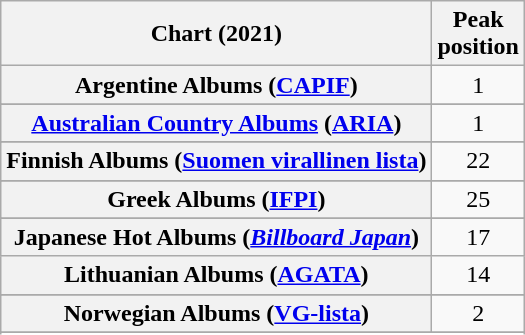<table class="wikitable sortable plainrowheaders" style="text-align:center;">
<tr>
<th scope="col">Chart (2021)</th>
<th scope="col">Peak<br>position</th>
</tr>
<tr>
<th scope="row">Argentine Albums (<a href='#'>CAPIF</a>)</th>
<td>1</td>
</tr>
<tr>
</tr>
<tr>
<th scope="row"><a href='#'>Australian Country Albums</a> (<a href='#'>ARIA</a>)</th>
<td>1</td>
</tr>
<tr>
</tr>
<tr>
</tr>
<tr>
</tr>
<tr>
</tr>
<tr>
</tr>
<tr>
<th scope="row">Finnish Albums (<a href='#'>Suomen virallinen lista</a>)</th>
<td>22</td>
</tr>
<tr>
</tr>
<tr>
<th scope="row">Greek Albums (<a href='#'>IFPI</a>)</th>
<td>25</td>
</tr>
<tr>
</tr>
<tr>
</tr>
<tr>
</tr>
<tr>
</tr>
<tr>
<th scope="row">Japanese Hot Albums (<em><a href='#'>Billboard Japan</a></em>)</th>
<td>17</td>
</tr>
<tr>
<th scope="row">Lithuanian Albums (<a href='#'>AGATA</a>)</th>
<td>14</td>
</tr>
<tr>
</tr>
<tr>
<th scope="row">Norwegian Albums (<a href='#'>VG-lista</a>)</th>
<td>2</td>
</tr>
<tr>
</tr>
<tr>
</tr>
<tr>
</tr>
<tr>
</tr>
<tr>
</tr>
<tr>
</tr>
<tr>
</tr>
<tr>
</tr>
<tr>
</tr>
</table>
